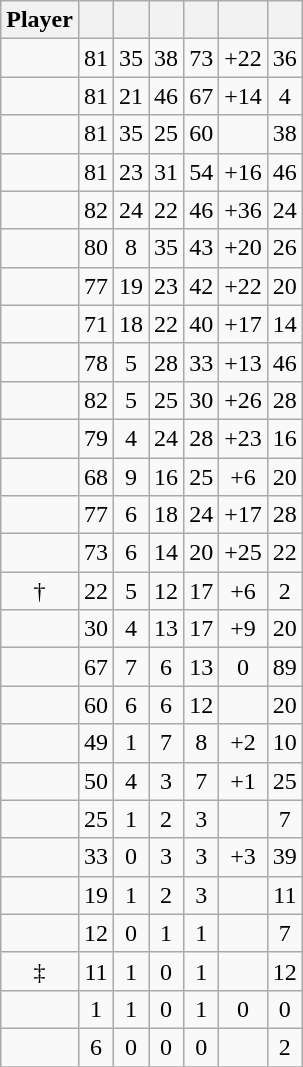<table class="wikitable sortable" style="text-align:center;">
<tr>
<th>Player</th>
<th></th>
<th></th>
<th></th>
<th></th>
<th data-sort-type="number"></th>
<th></th>
</tr>
<tr>
<td></td>
<td>81</td>
<td>35</td>
<td>38</td>
<td>73</td>
<td>+22</td>
<td>36</td>
</tr>
<tr>
<td></td>
<td>81</td>
<td>21</td>
<td>46</td>
<td>67</td>
<td>+14</td>
<td>4</td>
</tr>
<tr>
<td></td>
<td>81</td>
<td>35</td>
<td>25</td>
<td>60</td>
<td></td>
<td>38</td>
</tr>
<tr>
<td></td>
<td>81</td>
<td>23</td>
<td>31</td>
<td>54</td>
<td>+16</td>
<td>46</td>
</tr>
<tr>
<td></td>
<td>82</td>
<td>24</td>
<td>22</td>
<td>46</td>
<td>+36</td>
<td>24</td>
</tr>
<tr>
<td></td>
<td>80</td>
<td>8</td>
<td>35</td>
<td>43</td>
<td>+20</td>
<td>26</td>
</tr>
<tr>
<td></td>
<td>77</td>
<td>19</td>
<td>23</td>
<td>42</td>
<td>+22</td>
<td>20</td>
</tr>
<tr>
<td></td>
<td>71</td>
<td>18</td>
<td>22</td>
<td>40</td>
<td>+17</td>
<td>14</td>
</tr>
<tr>
<td></td>
<td>78</td>
<td>5</td>
<td>28</td>
<td>33</td>
<td>+13</td>
<td>46</td>
</tr>
<tr>
<td></td>
<td>82</td>
<td>5</td>
<td>25</td>
<td>30</td>
<td>+26</td>
<td>28</td>
</tr>
<tr>
<td></td>
<td>79</td>
<td>4</td>
<td>24</td>
<td>28</td>
<td>+23</td>
<td>16</td>
</tr>
<tr>
<td></td>
<td>68</td>
<td>9</td>
<td>16</td>
<td>25</td>
<td>+6</td>
<td>20</td>
</tr>
<tr>
<td></td>
<td>77</td>
<td>6</td>
<td>18</td>
<td>24</td>
<td>+17</td>
<td>28</td>
</tr>
<tr>
<td></td>
<td>73</td>
<td>6</td>
<td>14</td>
<td>20</td>
<td>+25</td>
<td>22</td>
</tr>
<tr>
<td>†</td>
<td>22</td>
<td>5</td>
<td>12</td>
<td>17</td>
<td>+6</td>
<td>2</td>
</tr>
<tr>
<td></td>
<td>30</td>
<td>4</td>
<td>13</td>
<td>17</td>
<td>+9</td>
<td>20</td>
</tr>
<tr>
<td></td>
<td>67</td>
<td>7</td>
<td>6</td>
<td>13</td>
<td>0</td>
<td>89</td>
</tr>
<tr>
<td></td>
<td>60</td>
<td>6</td>
<td>6</td>
<td>12</td>
<td></td>
<td>20</td>
</tr>
<tr>
<td></td>
<td>49</td>
<td>1</td>
<td>7</td>
<td>8</td>
<td>+2</td>
<td>10</td>
</tr>
<tr>
<td></td>
<td>50</td>
<td>4</td>
<td>3</td>
<td>7</td>
<td>+1</td>
<td>25</td>
</tr>
<tr>
<td></td>
<td>25</td>
<td>1</td>
<td>2</td>
<td>3</td>
<td></td>
<td>7</td>
</tr>
<tr>
<td></td>
<td>33</td>
<td>0</td>
<td>3</td>
<td>3</td>
<td>+3</td>
<td>39</td>
</tr>
<tr>
<td></td>
<td>19</td>
<td>1</td>
<td>2</td>
<td>3</td>
<td></td>
<td>11</td>
</tr>
<tr>
<td></td>
<td>12</td>
<td>0</td>
<td>1</td>
<td>1</td>
<td></td>
<td>7</td>
</tr>
<tr>
<td>‡</td>
<td>11</td>
<td>1</td>
<td>0</td>
<td>1</td>
<td></td>
<td>12</td>
</tr>
<tr>
<td></td>
<td>1</td>
<td>1</td>
<td>0</td>
<td>1</td>
<td>0</td>
<td>0</td>
</tr>
<tr>
<td></td>
<td>6</td>
<td>0</td>
<td>0</td>
<td>0</td>
<td></td>
<td>2</td>
</tr>
<tr>
</tr>
</table>
